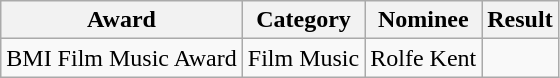<table class="wikitable sortable">
<tr>
<th>Award</th>
<th>Category</th>
<th>Nominee</th>
<th>Result</th>
</tr>
<tr>
<td rowspan="2">BMI Film Music Award</td>
<td>Film Music</td>
<td>Rolfe Kent</td>
<td></td>
</tr>
</table>
